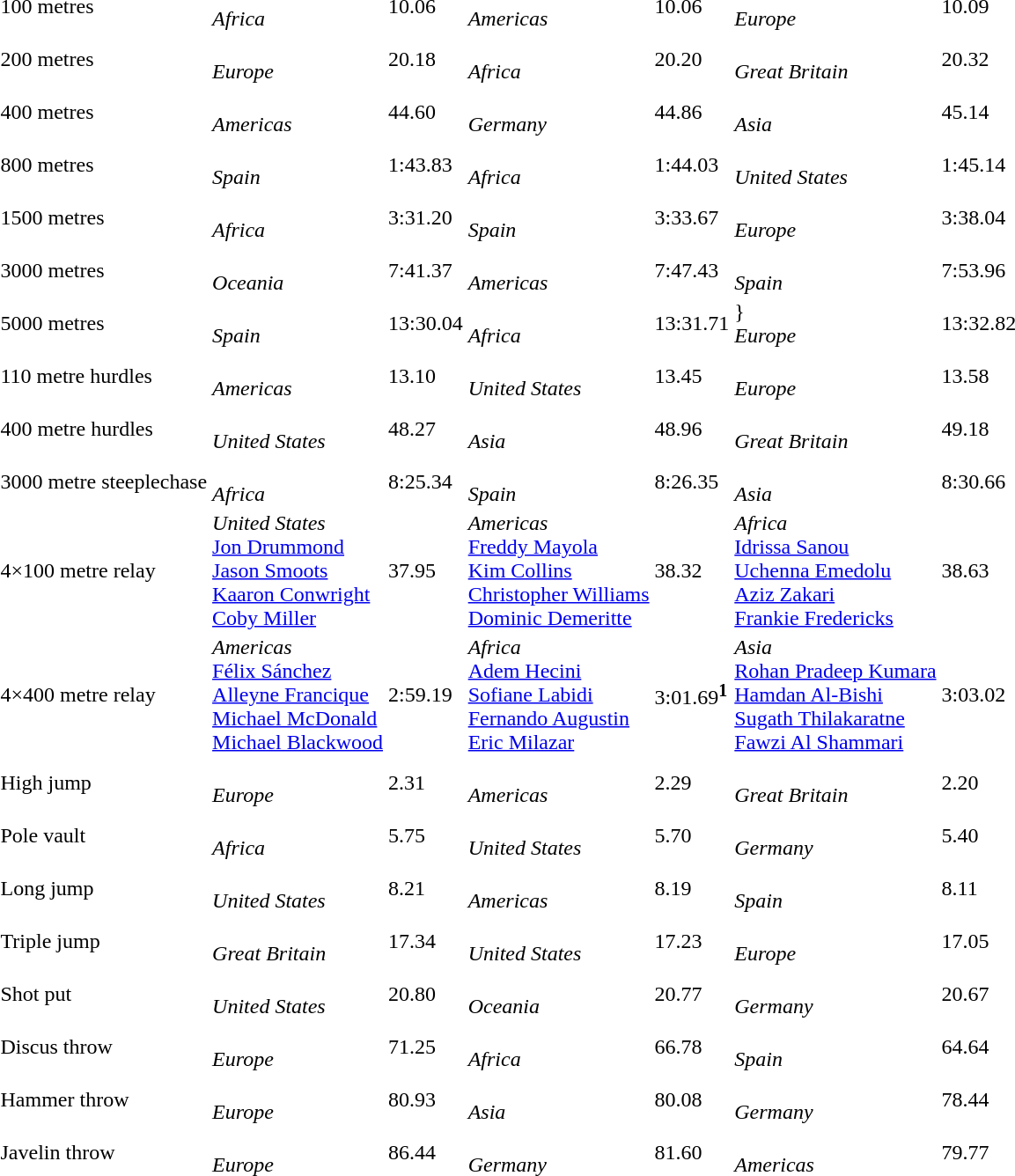<table>
<tr>
<td>100 metres</td>
<td> <br><em>Africa</em></td>
<td>10.06</td>
<td>  <br><em>Americas</em></td>
<td>10.06</td>
<td>  <br><em>Europe</em></td>
<td>10.09</td>
</tr>
<tr>
<td>200 metres</td>
<td>  <br><em>Europe</em></td>
<td>20.18</td>
<td> <br><em>Africa</em></td>
<td>20.20</td>
<td>  <br><em>Great Britain</em></td>
<td>20.32</td>
</tr>
<tr>
<td>400 metres</td>
<td> <br><em>Americas</em></td>
<td>44.60</td>
<td> <br><em>Germany</em></td>
<td>44.86</td>
<td>  <br><em>Asia</em></td>
<td>45.14</td>
</tr>
<tr>
<td>800 metres</td>
<td> <br><em>Spain</em></td>
<td>1:43.83</td>
<td> <br><em>Africa</em></td>
<td>1:44.03</td>
<td>  <br><em>United States</em></td>
<td>1:45.14</td>
</tr>
<tr>
<td>1500 metres</td>
<td> <br><em>Africa</em></td>
<td>3:31.20</td>
<td>  <br><em>Spain</em></td>
<td>3:33.67</td>
<td> <br><em>Europe</em></td>
<td>3:38.04</td>
</tr>
<tr>
<td>3000 metres</td>
<td> <br><em>Oceania</em></td>
<td>7:41.37</td>
<td>  <br><em>Americas</em></td>
<td>7:47.43</td>
<td> <br><em>Spain</em></td>
<td>7:53.96</td>
</tr>
<tr>
<td>5000 metres</td>
<td> <br><em>Spain</em></td>
<td>13:30.04</td>
<td>   <br><em>Africa</em></td>
<td>13:31.71</td>
<td>} <br><em>Europe</em></td>
<td>13:32.82</td>
</tr>
<tr>
<td>110 metre hurdles</td>
<td>  <br><em>Americas</em></td>
<td>13.10</td>
<td>  <br><em>United States</em></td>
<td>13.45</td>
<td>  <br><em>Europe</em></td>
<td>13.58</td>
</tr>
<tr>
<td>400 metre hurdles</td>
<td> <br><em>United States</em></td>
<td>48.27</td>
<td>  <br><em>Asia</em></td>
<td>48.96</td>
<td>  <br><em>Great Britain</em></td>
<td>49.18</td>
</tr>
<tr>
<td>3000 metre steeplechase</td>
<td> <br><em>Africa</em></td>
<td>8:25.34</td>
<td>   <br><em>Spain</em></td>
<td>8:26.35</td>
<td>  <br><em>Asia</em></td>
<td>8:30.66</td>
</tr>
<tr>
<td>4×100 metre relay</td>
<td valign=top><em>United States</em><br><a href='#'>Jon Drummond</a><br><a href='#'>Jason Smoots</a><br><a href='#'>Kaaron Conwright</a><br><a href='#'>Coby Miller</a></td>
<td>37.95</td>
<td valign=top><em>Americas</em><br><a href='#'>Freddy Mayola</a><br><a href='#'>Kim Collins</a><br><a href='#'>Christopher Williams</a><br><a href='#'>Dominic Demeritte</a></td>
<td>38.32</td>
<td valign=top><em>Africa</em><br><a href='#'>Idrissa Sanou</a><br><a href='#'>Uchenna Emedolu</a><br><a href='#'>Aziz Zakari</a><br><a href='#'>Frankie Fredericks</a></td>
<td>38.63</td>
</tr>
<tr>
<td>4×400 metre relay</td>
<td valign=top><em>Americas</em><br><a href='#'>Félix Sánchez</a><br><a href='#'>Alleyne Francique</a><br><a href='#'>Michael McDonald</a><br><a href='#'>Michael Blackwood</a></td>
<td>2:59.19</td>
<td valign=top><em>Africa</em><br><a href='#'>Adem Hecini</a><br><a href='#'>Sofiane Labidi</a><br><a href='#'>Fernando Augustin</a><br><a href='#'>Eric Milazar</a></td>
<td>3:01.69<sup><strong>1</strong></sup></td>
<td valign=top><em>Asia</em><br><a href='#'>Rohan Pradeep Kumara</a><br><a href='#'>Hamdan Al-Bishi</a><br><a href='#'>Sugath Thilakaratne</a><br><a href='#'>Fawzi Al Shammari</a></td>
<td>3:03.02</td>
</tr>
<tr>
<td>High jump</td>
<td>  <br><em>Europe</em></td>
<td>2.31</td>
<td>  <br><em>Americas</em></td>
<td>2.29</td>
<td>  <br><em>Great Britain</em></td>
<td>2.20</td>
</tr>
<tr>
<td>Pole vault</td>
<td>  <br><em>Africa</em></td>
<td>5.75</td>
<td>  <br><em>United States</em></td>
<td>5.70</td>
<td>  <br><em>Germany</em></td>
<td>5.40</td>
</tr>
<tr>
<td>Long jump</td>
<td> <br><em>United States</em></td>
<td>8.21</td>
<td>   <br><em>Americas</em></td>
<td>8.19</td>
<td>  <br><em>Spain</em></td>
<td>8.11</td>
</tr>
<tr>
<td>Triple jump</td>
<td>  <br><em>Great Britain</em></td>
<td>17.34</td>
<td>   <br><em>United States</em></td>
<td>17.23</td>
<td>  <br><em>Europe</em></td>
<td>17.05</td>
</tr>
<tr>
<td>Shot put</td>
<td>  <br><em>United States</em></td>
<td>20.80</td>
<td>   <br><em>Oceania</em></td>
<td>20.77</td>
<td>  <br><em>Germany</em></td>
<td>20.67</td>
</tr>
<tr>
<td>Discus throw</td>
<td>  <br><em>Europe</em></td>
<td>71.25</td>
<td>  <br><em>Africa</em></td>
<td>66.78</td>
<td>  <br><em>Spain</em></td>
<td>64.64</td>
</tr>
<tr>
<td>Hammer throw</td>
<td> <br><em>Europe</em></td>
<td>80.93</td>
<td>  <br><em>Asia</em></td>
<td>80.08</td>
<td>  <br><em>Germany</em></td>
<td>78.44</td>
</tr>
<tr>
<td>Javelin throw</td>
<td>   <br><em>Europe</em></td>
<td>86.44</td>
<td>   <br><em>Germany</em></td>
<td>81.60</td>
<td>  <br><em>Americas</em></td>
<td>79.77</td>
</tr>
</table>
